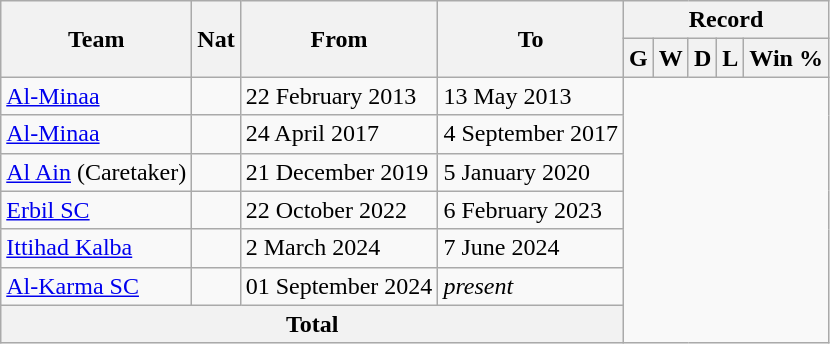<table class="wikitable" style="text-align: center">
<tr>
<th rowspan="2">Team</th>
<th rowspan="2">Nat</th>
<th rowspan="2">From</th>
<th rowspan="2">To</th>
<th colspan="5">Record</th>
</tr>
<tr>
<th>G</th>
<th>W</th>
<th>D</th>
<th>L</th>
<th>Win %</th>
</tr>
<tr>
<td align=left><a href='#'>Al-Minaa</a></td>
<td></td>
<td align=left>22 February 2013</td>
<td align=left>13 May 2013<br></td>
</tr>
<tr>
<td align=left><a href='#'>Al-Minaa</a></td>
<td></td>
<td align=left>24 April 2017</td>
<td align=left>4 September 2017<br></td>
</tr>
<tr>
<td align=left><a href='#'>Al Ain</a> (Caretaker)</td>
<td></td>
<td align=left>21 December 2019</td>
<td align=left>5 January 2020<br></td>
</tr>
<tr>
<td align=left><a href='#'>Erbil SC</a></td>
<td></td>
<td align=left>22 October 2022</td>
<td align=left>6 February 2023<br></td>
</tr>
<tr>
<td align=left><a href='#'>Ittihad Kalba</a></td>
<td></td>
<td align=left>2 March 2024</td>
<td align=left>7 June 2024<br></td>
</tr>
<tr>
<td align=left><a href='#'>Al-Karma SC</a></td>
<td></td>
<td align=left>01 September 2024</td>
<td align=left><em>present</em><br></td>
</tr>
<tr>
<th colspan="4" align="center" valign=middle>Total<br></th>
</tr>
</table>
